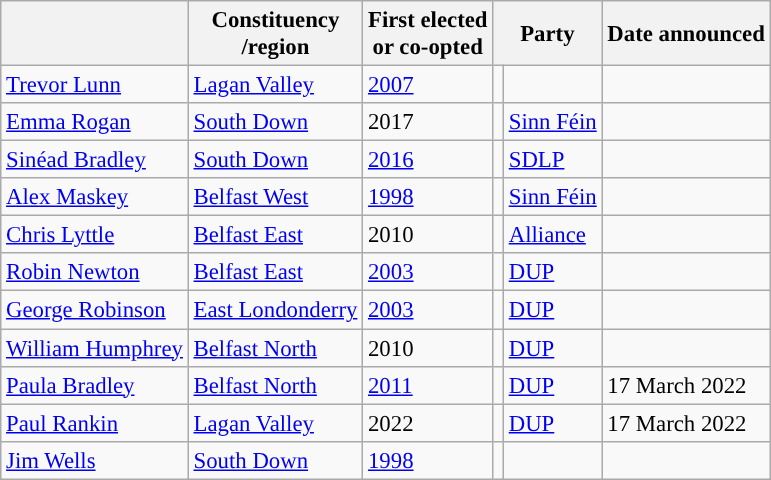<table class="wikitable sortable" style="font-size:95%;">
<tr>
<th scope="col"></th>
<th scope="col">Constituency<br>/region</th>
<th scope="col">First elected <br>or co-opted</th>
<th colspan="2" scope="col">Party</th>
<th scope="col">Date announced</th>
</tr>
<tr>
<td><a href='#'>Trevor Lunn</a></td>
<td><a href='#'>Lagan Valley</a></td>
<td><a href='#'>2007</a></td>
<td></td>
<td></td>
</tr>
<tr>
<td><a href='#'>Emma Rogan</a></td>
<td><a href='#'>South Down</a></td>
<td>2017</td>
<td style="background:"></td>
<td><a href='#'>Sinn Féin</a></td>
<td></td>
</tr>
<tr>
<td><a href='#'>Sinéad Bradley</a></td>
<td><a href='#'>South Down</a></td>
<td><a href='#'>2016</a></td>
<td style="background:"></td>
<td><a href='#'>SDLP</a></td>
<td></td>
</tr>
<tr>
<td><a href='#'>Alex Maskey</a></td>
<td><a href='#'>Belfast West</a></td>
<td><a href='#'>1998</a></td>
<td style="background:"></td>
<td><a href='#'>Sinn Féin</a></td>
<td></td>
</tr>
<tr>
<td><a href='#'>Chris Lyttle</a></td>
<td><a href='#'>Belfast East</a></td>
<td>2010</td>
<td style="background:"></td>
<td><a href='#'>Alliance</a></td>
<td></td>
</tr>
<tr>
<td><a href='#'>Robin Newton</a></td>
<td><a href='#'>Belfast East</a></td>
<td><a href='#'>2003</a></td>
<td style="background:"></td>
<td><a href='#'>DUP</a></td>
<td></td>
</tr>
<tr>
<td><a href='#'>George Robinson</a></td>
<td><a href='#'>East Londonderry</a></td>
<td><a href='#'>2003</a></td>
<td style="background:"></td>
<td><a href='#'>DUP</a></td>
<td></td>
</tr>
<tr>
<td><a href='#'>William Humphrey</a></td>
<td><a href='#'>Belfast North</a></td>
<td>2010</td>
<td style="background:"></td>
<td><a href='#'>DUP</a></td>
<td></td>
</tr>
<tr>
<td><a href='#'>Paula Bradley</a></td>
<td><a href='#'>Belfast North</a></td>
<td><a href='#'>2011</a></td>
<td style="background:"></td>
<td><a href='#'>DUP</a></td>
<td>17 March 2022</td>
</tr>
<tr>
<td><a href='#'>Paul Rankin</a></td>
<td><a href='#'>Lagan Valley</a></td>
<td>2022</td>
<td style="background:"></td>
<td><a href='#'>DUP</a></td>
<td>17 March 2022</td>
</tr>
<tr>
<td><a href='#'>Jim Wells</a></td>
<td><a href='#'>South Down</a></td>
<td><a href='#'>1998</a></td>
<td></td>
<td></td>
</tr>
</table>
